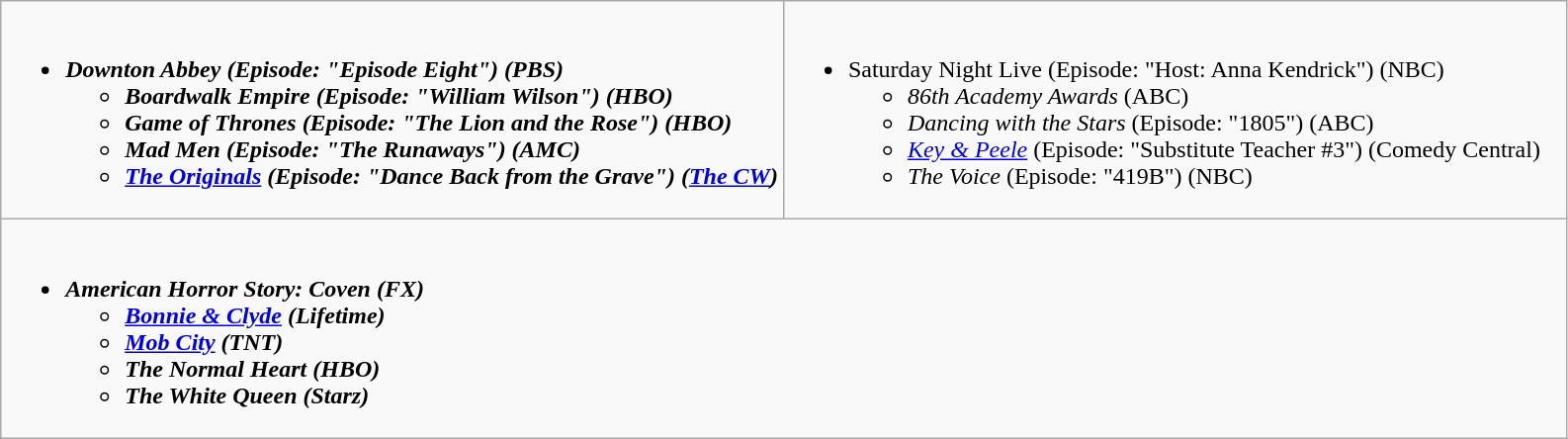<table class="wikitable">
<tr>
<td style="vertical-align:top;" width="50%"><br><ul><li><strong><em>Downton Abbey<em> (Episode: "Episode Eight") (PBS)<strong><ul><li></em>Boardwalk Empire<em> (Episode: "William Wilson") (HBO)</li><li></em>Game of Thrones<em> (Episode: "The Lion and the Rose") (HBO)</li><li></em>Mad Men<em> (Episode: "The Runaways") (AMC)</li><li></em><a href='#'>The Originals</a><em> (Episode: "Dance Back from the Grave") (<a href='#'>The CW</a>)</li></ul></li></ul></td>
<td style="vertical-align:top;" width="50%"><br><ul><li></em></strong>Saturday Night Live</em> (Episode: "Host: Anna Kendrick") (NBC)</strong><ul><li><em>86th Academy Awards</em> (ABC)</li><li><em>Dancing with the Stars</em> (Episode: "1805") (ABC)</li><li><em><a href='#'>Key & Peele</a></em> (Episode: "Substitute Teacher #3") (Comedy Central)</li><li><em>The Voice</em> (Episode: "419B") (NBC)</li></ul></li></ul></td>
</tr>
<tr>
<td style="vertical-align:top;" width="50%" colspan="2"><br><ul><li><strong><em>American Horror Story: Coven<em> (FX)<strong><ul><li></em><a href='#'>Bonnie & Clyde</a><em> (Lifetime)</li><li></em><a href='#'>Mob City</a><em> (TNT)</li><li></em>The Normal Heart<em> (HBO)</li><li></em>The White Queen<em> (Starz)</li></ul></li></ul></td>
</tr>
</table>
